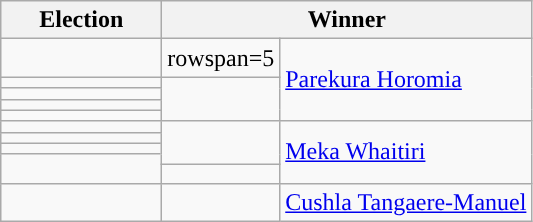<table class=wikitable>
<tr>
<th width=100>Election</th>
<th width=175 colspan=2>Winner</th>
</tr>
<tr>
<td></td>
<td>rowspan=5 </td>
<td rowspan=5><a href='#'>Parekura Horomia</a></td>
</tr>
<tr>
<td></td>
</tr>
<tr>
<td></td>
</tr>
<tr>
<td></td>
</tr>
<tr>
<td></td>
</tr>
<tr>
<td></td>
<td rowspan=3 style="border-bottom:solid 0 grey; background:"></td>
<td rowspan=5><a href='#'>Meka Whaitiri</a></td>
</tr>
<tr>
<td></td>
</tr>
<tr>
<td></td>
</tr>
<tr>
<td rowspan = 2></td>
<td style="border-top:solid 0 grey; background:"></td>
</tr>
<tr>
<td height=5 style="border-top:solid 0 grey; background:"></td>
</tr>
<tr>
<td></td>
<td></td>
<td><a href='#'>Cushla Tangaere-Manuel</a></td>
</tr>
</table>
